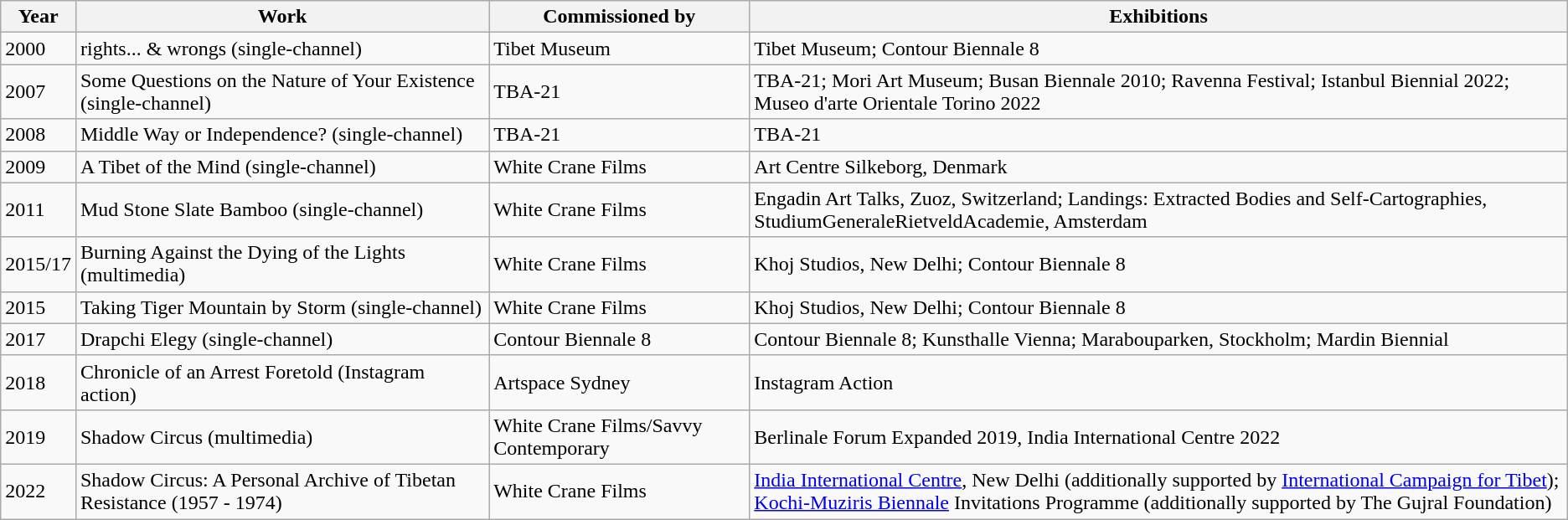<table class="wikitable">
<tr>
<th>Year</th>
<th>Work</th>
<th>Commissioned by</th>
<th>Exhibitions</th>
</tr>
<tr>
<td>2000</td>
<td>rights... & wrongs (single-channel)</td>
<td>Tibet Museum</td>
<td>Tibet Museum; Contour Biennale 8</td>
</tr>
<tr>
<td>2007</td>
<td>Some Questions on the Nature of Your Existence (single-channel)</td>
<td>TBA-21</td>
<td>TBA-21; Mori Art Museum; Busan Biennale 2010; Ravenna Festival; Istanbul Biennial 2022; Museo d'arte Orientale Torino 2022</td>
</tr>
<tr>
<td>2008</td>
<td>Middle Way or Independence? (single-channel)</td>
<td>TBA-21</td>
<td>TBA-21</td>
</tr>
<tr>
<td>2009</td>
<td>A Tibet of the Mind (single-channel)</td>
<td>White Crane Films</td>
<td>Art Centre Silkeborg, Denmark</td>
</tr>
<tr>
<td>2011</td>
<td>Mud Stone Slate Bamboo (single-channel)</td>
<td>White Crane Films</td>
<td>Engadin Art Talks, Zuoz, Switzerland; Landings: Extracted Bodies and Self-Cartographies, StudiumGeneraleRietveldAcademie, Amsterdam</td>
</tr>
<tr>
<td>2015/17</td>
<td>Burning Against the Dying of the Lights (multimedia)</td>
<td>White Crane Films</td>
<td>Khoj Studios, New Delhi; Contour Biennale 8</td>
</tr>
<tr>
<td>2015</td>
<td>Taking Tiger Mountain by Storm (single-channel)</td>
<td>White Crane Films</td>
<td>Khoj Studios, New Delhi; Contour Biennale 8</td>
</tr>
<tr>
<td>2017</td>
<td>Drapchi Elegy (single-channel)</td>
<td>Contour Biennale 8</td>
<td>Contour Biennale 8; Kunsthalle Vienna; Marabouparken, Stockholm; Mardin Biennial</td>
</tr>
<tr>
<td>2018</td>
<td>Chronicle of an Arrest Foretold (Instagram action)</td>
<td>Artspace Sydney</td>
<td>Instagram Action</td>
</tr>
<tr>
<td>2019</td>
<td>Shadow Circus (multimedia)</td>
<td>White Crane Films/Savvy Contemporary</td>
<td>Berlinale Forum Expanded 2019, India International Centre 2022</td>
</tr>
<tr>
<td>2022</td>
<td>Shadow Circus: A Personal Archive of Tibetan Resistance (1957 - 1974)</td>
<td>White Crane Films</td>
<td><a href='#'>India International Centre</a>, New Delhi (additionally supported by <a href='#'>International Campaign for Tibet</a>);<br><a href='#'>Kochi-Muziris Biennale</a> Invitations Programme (additionally supported by The Gujral Foundation)</td>
</tr>
</table>
